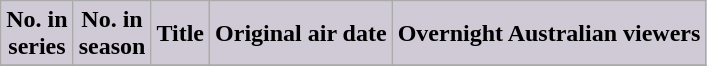<table class="wikitable plainrowheaders">
<tr style="color:black">
<th scope="col" style="background:#D0CAD7;">No. in<br>series</th>
<th scope="col" style="background:#D0CAD7;">No. in<br>season</th>
<th scope="col" style="background:#D0CAD7;">Title</th>
<th scope="col" style="background:#D0CAD7;">Original air date</th>
<th scope="col" style="background:#D0CAD7;">Overnight Australian viewers</th>
</tr>
<tr>
</tr>
</table>
